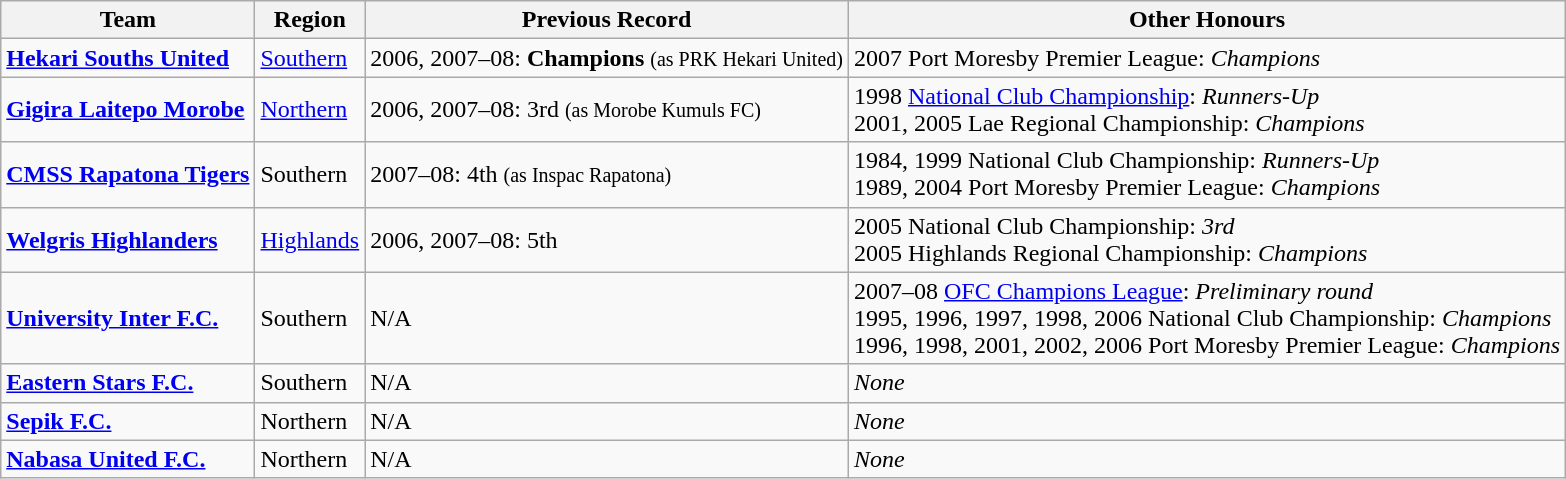<table class="wikitable">
<tr>
<th>Team</th>
<th>Region</th>
<th>Previous Record</th>
<th>Other Honours</th>
</tr>
<tr>
<td><strong><a href='#'>Hekari Souths United</a></strong></td>
<td><a href='#'>Southern</a></td>
<td>2006, 2007–08: <strong>Champions</strong> <small>(as PRK Hekari United)</small></td>
<td>2007 Port Moresby Premier League: <em>Champions</em></td>
</tr>
<tr>
<td><a href='#'><strong>Gigira Laitepo Morobe</strong></a></td>
<td><a href='#'>Northern</a></td>
<td>2006, 2007–08: 3rd <small>(as Morobe Kumuls FC)</small></td>
<td>1998 <a href='#'>National Club Championship</a>: <em>Runners-Up</em><br>2001, 2005 Lae Regional Championship: <em>Champions</em></td>
</tr>
<tr>
<td><a href='#'><strong>CMSS Rapatona Tigers</strong></a></td>
<td>Southern</td>
<td>2007–08: 4th <small>(as Inspac Rapatona)</small></td>
<td>1984, 1999 National Club Championship: <em>Runners-Up</em><br>1989, 2004 Port Moresby Premier League: <em>Champions</em></td>
</tr>
<tr>
<td><strong><a href='#'>Welgris Highlanders</a></strong></td>
<td><a href='#'>Highlands</a></td>
<td>2006, 2007–08: 5th</td>
<td>2005 National Club Championship: <em>3rd</em><br>2005 Highlands Regional Championship: <em>Champions</em></td>
</tr>
<tr>
<td><strong><a href='#'>University Inter F.C.</a></strong></td>
<td>Southern</td>
<td>N/A</td>
<td>2007–08 <a href='#'>OFC Champions League</a>: <em>Preliminary round</em><br>1995, 1996, 1997, 1998, 2006 National Club Championship: <em>Champions</em><br>1996, 1998, 2001, 2002, 2006 Port Moresby Premier League: <em>Champions</em></td>
</tr>
<tr>
<td><strong><a href='#'>Eastern Stars F.C.</a></strong></td>
<td>Southern</td>
<td>N/A</td>
<td><em>None</em></td>
</tr>
<tr>
<td><strong><a href='#'>Sepik F.C.</a></strong></td>
<td>Northern</td>
<td>N/A</td>
<td><em>None</em></td>
</tr>
<tr>
<td><strong><a href='#'>Nabasa United F.C.</a></strong></td>
<td>Northern</td>
<td>N/A</td>
<td><em>None</em></td>
</tr>
</table>
